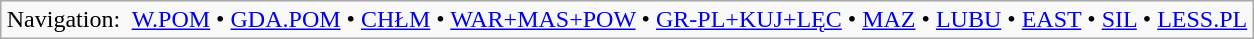<table class="wikitable"  style="margin:auto;">
<tr>
<td>Navigation:  <a href='#'>W.POM</a> • <a href='#'>GDA.POM</a> • <a href='#'>CHŁM</a> • <a href='#'>WAR+MAS+POW</a> • <a href='#'>GR-PL+KUJ+LĘC</a> • <a href='#'>MAZ</a> • <a href='#'>LUBU</a> • <a href='#'>EAST</a> • <a href='#'>SIL</a> • <a href='#'>LESS.PL</a></td>
</tr>
</table>
